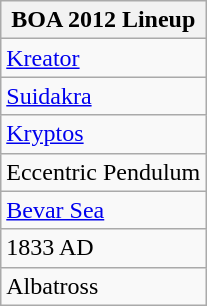<table class="wikitable">
<tr>
<th>BOA 2012 Lineup</th>
</tr>
<tr>
<td><a href='#'>Kreator</a></td>
</tr>
<tr>
<td><a href='#'>Suidakra</a></td>
</tr>
<tr>
<td><a href='#'>Kryptos</a></td>
</tr>
<tr>
<td>Eccentric Pendulum</td>
</tr>
<tr>
<td><a href='#'>Bevar Sea</a></td>
</tr>
<tr>
<td>1833 AD</td>
</tr>
<tr>
<td>Albatross</td>
</tr>
</table>
